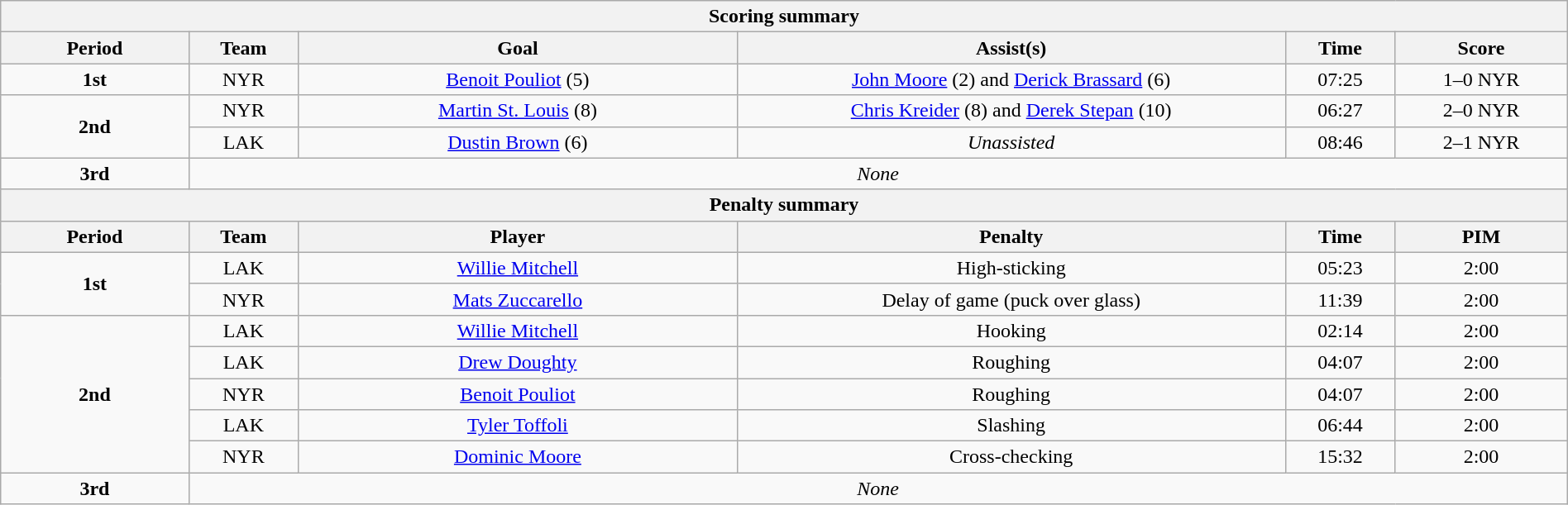<table style="width:100%;" class="wikitable">
<tr>
<th colspan=6>Scoring summary</th>
</tr>
<tr>
<th style="width:12%;">Period</th>
<th style="width:7%;">Team</th>
<th style="width:28%;">Goal</th>
<th style="width:35%;">Assist(s)</th>
<th style="width:7%;">Time</th>
<th style="width:11%;">Score</th>
</tr>
<tr>
<td style="text-align:center;"><strong>1st</strong></td>
<td align=center>NYR</td>
<td align=center><a href='#'>Benoit Pouliot</a> (5)</td>
<td align=center><a href='#'>John Moore</a> (2) and <a href='#'>Derick Brassard</a> (6)</td>
<td align=center>07:25</td>
<td align=center>1–0 NYR</td>
</tr>
<tr>
<td style="text-align:center;" rowspan="2"><strong>2nd</strong></td>
<td align=center>NYR</td>
<td align=center><a href='#'>Martin St. Louis</a> (8)</td>
<td align=center><a href='#'>Chris Kreider</a> (8) and <a href='#'>Derek Stepan</a> (10)</td>
<td align=center>06:27</td>
<td align=center>2–0 NYR</td>
</tr>
<tr>
<td align=center>LAK</td>
<td align=center><a href='#'>Dustin Brown</a> (6)</td>
<td align=center><em>Unassisted</em></td>
<td align=center>08:46</td>
<td align=center>2–1 NYR</td>
</tr>
<tr style="text-align:center;">
<td><strong>3rd</strong></td>
<td colspan="5"><em>None</em></td>
</tr>
<tr>
<th colspan=6>Penalty summary</th>
</tr>
<tr>
<th style="width:12%;">Period</th>
<th style="width:7%;">Team</th>
<th style="width:28%;">Player</th>
<th style="width:35%;">Penalty</th>
<th style="width:7%;">Time</th>
<th style="width:11%;">PIM</th>
</tr>
<tr>
<td style="text-align:center;" rowspan="2"><strong>1st</strong></td>
<td align=center>LAK</td>
<td align=center><a href='#'>Willie Mitchell</a></td>
<td align=center>High-sticking</td>
<td align=center>05:23</td>
<td align=center>2:00</td>
</tr>
<tr>
<td align=center>NYR</td>
<td align=center><a href='#'>Mats Zuccarello</a></td>
<td align=center>Delay of game (puck over glass)</td>
<td align=center>11:39</td>
<td align=center>2:00</td>
</tr>
<tr>
<td style="text-align:center;" rowspan="5"><strong>2nd</strong></td>
<td align=center>LAK</td>
<td align=center><a href='#'>Willie Mitchell</a></td>
<td align=center>Hooking</td>
<td align=center>02:14</td>
<td align=center>2:00</td>
</tr>
<tr>
<td align=center>LAK</td>
<td align=center><a href='#'>Drew Doughty</a></td>
<td align=center>Roughing</td>
<td align=center>04:07</td>
<td align=center>2:00</td>
</tr>
<tr>
<td align=center>NYR</td>
<td align=center><a href='#'>Benoit Pouliot</a></td>
<td align=center>Roughing</td>
<td align=center>04:07</td>
<td align=center>2:00</td>
</tr>
<tr>
<td align=center>LAK</td>
<td align=center><a href='#'>Tyler Toffoli</a></td>
<td align=center>Slashing</td>
<td align=center>06:44</td>
<td align=center>2:00</td>
</tr>
<tr>
<td align=center>NYR</td>
<td align=center><a href='#'>Dominic Moore</a></td>
<td align=center>Cross-checking</td>
<td align=center>15:32</td>
<td align=center>2:00</td>
</tr>
<tr style="text-align:center;">
<td><strong>3rd</strong></td>
<td colspan="5"><em>None</em></td>
</tr>
</table>
